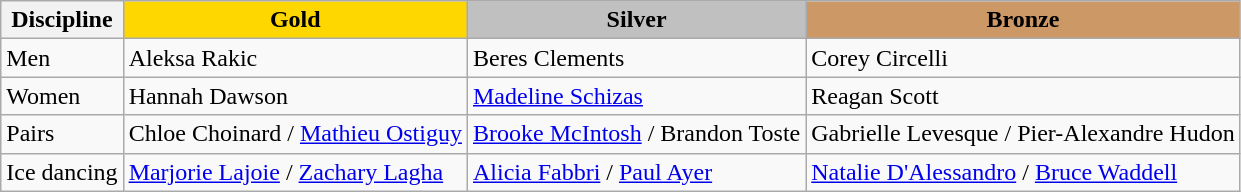<table class="wikitable">
<tr>
<th>Discipline</th>
<td align=center bgcolor=gold><strong>Gold</strong></td>
<td align=center bgcolor=silver><strong>Silver</strong></td>
<td align=center bgcolor=cc9966><strong>Bronze</strong></td>
</tr>
<tr>
<td>Men</td>
<td>Aleksa Rakic</td>
<td>Beres Clements</td>
<td>Corey Circelli</td>
</tr>
<tr>
<td>Women</td>
<td>Hannah Dawson</td>
<td><a href='#'>Madeline Schizas</a></td>
<td>Reagan Scott</td>
</tr>
<tr>
<td>Pairs</td>
<td>Chloe Choinard / <a href='#'>Mathieu Ostiguy</a></td>
<td><a href='#'>Brooke McIntosh</a> / Brandon Toste</td>
<td>Gabrielle Levesque / Pier-Alexandre Hudon</td>
</tr>
<tr>
<td>Ice dancing</td>
<td><a href='#'>Marjorie Lajoie</a> / <a href='#'>Zachary Lagha</a></td>
<td><a href='#'>Alicia Fabbri</a> / <a href='#'>Paul Ayer</a></td>
<td><a href='#'>Natalie D'Alessandro</a> / <a href='#'>Bruce Waddell</a></td>
</tr>
</table>
